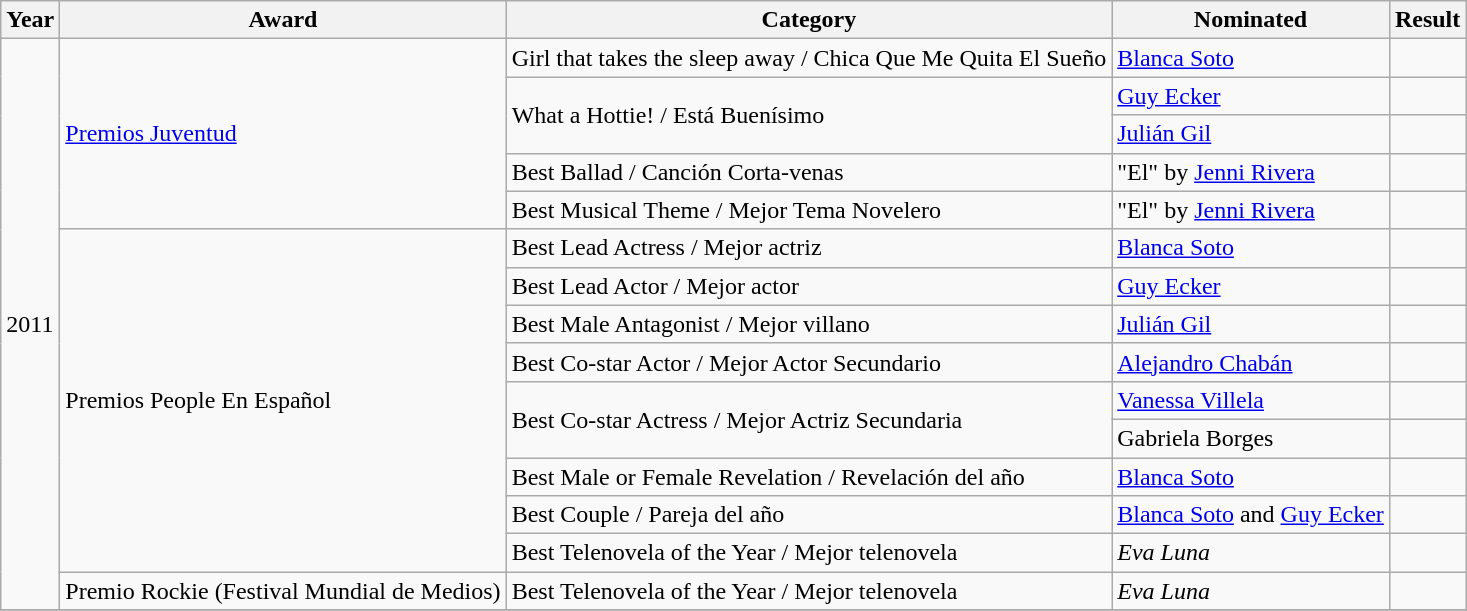<table class="wikitable plainrowheaders">
<tr>
<th scope="col">Year</th>
<th scope="col">Award</th>
<th scope="col">Category</th>
<th scope="col">Nominated</th>
<th scope="col">Result</th>
</tr>
<tr>
<td rowspan="15">2011</td>
<td rowspan="5"><a href='#'>Premios Juventud</a></td>
<td>Girl that takes the sleep away / Chica Que Me Quita El Sueño</td>
<td><a href='#'>Blanca Soto</a></td>
<td></td>
</tr>
<tr>
<td rowspan="2">What a Hottie! / Está Buenísimo</td>
<td><a href='#'>Guy Ecker</a></td>
<td></td>
</tr>
<tr>
<td><a href='#'>Julián Gil</a></td>
<td></td>
</tr>
<tr>
<td>Best Ballad / Canción Corta-venas</td>
<td>"El" by <a href='#'>Jenni Rivera</a></td>
<td></td>
</tr>
<tr>
<td>Best Musical Theme / Mejor Tema Novelero</td>
<td>"El" by <a href='#'>Jenni Rivera</a></td>
<td></td>
</tr>
<tr>
<td rowspan="9">Premios People En Español</td>
<td>Best Lead Actress / Mejor actriz</td>
<td><a href='#'>Blanca Soto</a></td>
<td></td>
</tr>
<tr>
<td>Best Lead Actor / Mejor actor</td>
<td><a href='#'>Guy Ecker</a></td>
<td></td>
</tr>
<tr>
<td>Best Male Antagonist / Mejor villano</td>
<td><a href='#'>Julián Gil</a></td>
<td></td>
</tr>
<tr>
<td>Best Co-star Actor / Mejor Actor Secundario</td>
<td><a href='#'>Alejandro Chabán</a></td>
<td></td>
</tr>
<tr>
<td rowspan="2">Best Co-star Actress / Mejor Actriz Secundaria</td>
<td><a href='#'>Vanessa Villela</a></td>
<td></td>
</tr>
<tr>
<td>Gabriela Borges</td>
<td></td>
</tr>
<tr>
<td>Best Male or Female Revelation / Revelación del año</td>
<td><a href='#'>Blanca Soto</a></td>
<td></td>
</tr>
<tr>
<td>Best Couple / Pareja del año</td>
<td><a href='#'>Blanca Soto</a> and <a href='#'>Guy Ecker</a></td>
<td></td>
</tr>
<tr>
<td>Best Telenovela of the Year / Mejor telenovela</td>
<td><em>Eva Luna</em></td>
<td></td>
</tr>
<tr>
<td>Premio Rockie (Festival Mundial de Medios)</td>
<td>Best Telenovela of the Year / Mejor telenovela</td>
<td><em>Eva Luna</em></td>
<td></td>
</tr>
<tr>
</tr>
</table>
